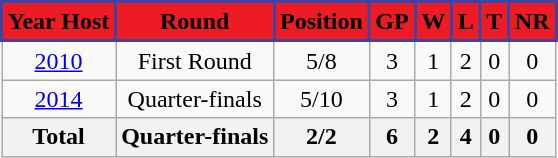<table class="wikitable" style="text-align: center;">
<tr>
<th style="background:#ED1C24;border: 2px solid #3F43A4;"><span>Year Host</span></th>
<th style="background:#ED1C24;border: 2px solid #3F43A4;"><span>Round</span></th>
<th style="background:#ED1C24;border: 2px solid #3F43A4;"><span>Position</span></th>
<th style="background:#ED1C24;border: 2px solid #3F43A4;"><span>GP</span></th>
<th style="background:#ED1C24;border: 2px solid #3F43A4;"><span>W</span></th>
<th style="background:#ED1C24;border: 2px solid #3F43A4;"><span>L</span></th>
<th style="background:#ED1C24;border: 2px solid #3F43A4;"><span>T</span></th>
<th style="background:#ED1C24;border: 2px solid #3F43A4;"><span>NR</span></th>
</tr>
<tr>
<td><a href='#'>2010</a> </td>
<td>First Round</td>
<td>5/8</td>
<td>3</td>
<td>1</td>
<td>2</td>
<td>0</td>
<td>0</td>
</tr>
<tr>
<td><a href='#'>2014</a> </td>
<td>Quarter-finals</td>
<td>5/10</td>
<td>3</td>
<td>1</td>
<td>2</td>
<td>0</td>
<td>0</td>
</tr>
<tr>
<th>Total</th>
<th>Quarter-finals</th>
<th>2/2</th>
<th>6</th>
<th>2</th>
<th>4</th>
<th>0</th>
<th>0</th>
</tr>
</table>
